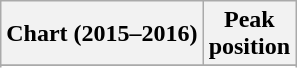<table class="wikitable sortable plainrowheaders" style="text-align:center">
<tr>
<th scope="col">Chart (2015–2016)</th>
<th scope="col">Peak<br>position</th>
</tr>
<tr>
</tr>
<tr>
</tr>
</table>
